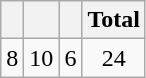<table class="wikitable">
<tr>
<th></th>
<th></th>
<th></th>
<th>Total</th>
</tr>
<tr style="text-align:center;">
<td>8</td>
<td>10</td>
<td>6</td>
<td>24</td>
</tr>
</table>
